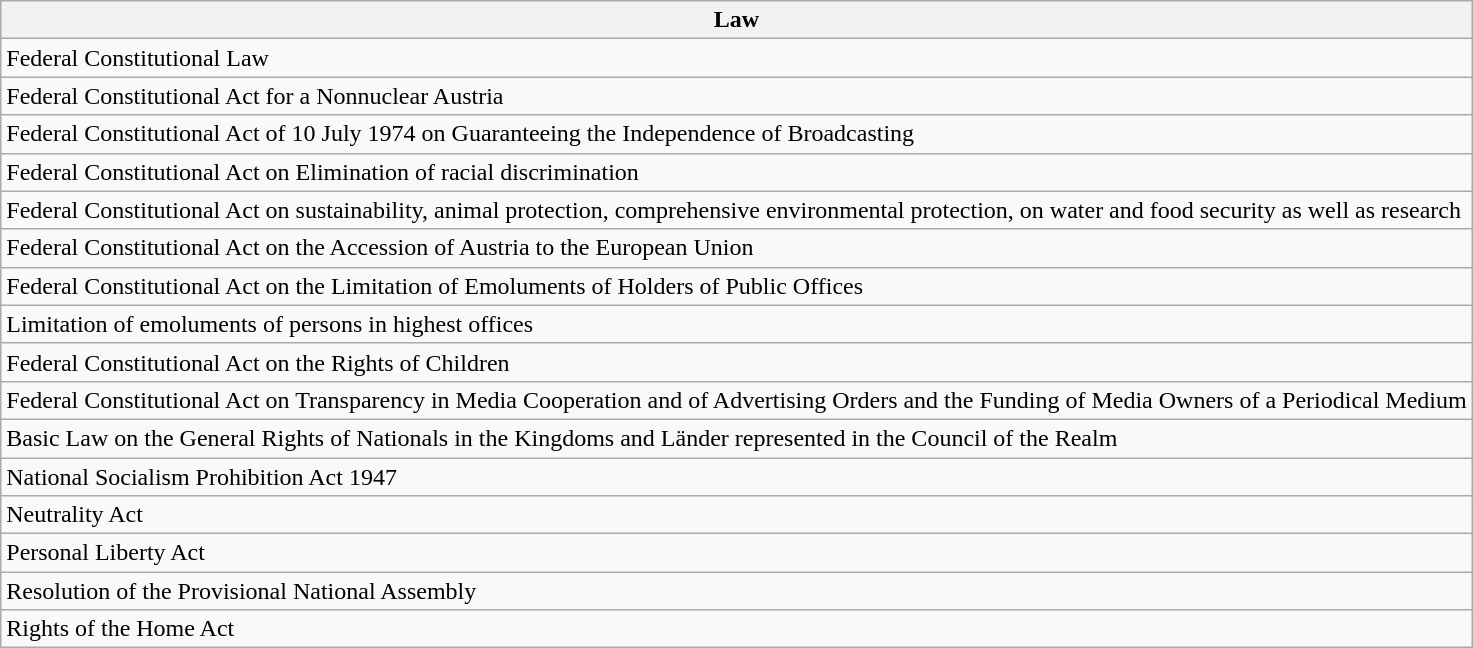<table class="wikitable">
<tr>
<th>Law</th>
</tr>
<tr>
<td>Federal Constitutional Law</td>
</tr>
<tr>
<td>Federal Constitutional Act for a Nonnuclear Austria</td>
</tr>
<tr>
<td>Federal Constitutional Act of 10 July 1974 on Guaranteeing the Independence of Broadcasting</td>
</tr>
<tr>
<td>Federal Constitutional Act on Elimination of racial discrimination</td>
</tr>
<tr>
<td>Federal Constitutional Act on sustainability, animal protection, comprehensive environmental protection, on water and food security as well as research</td>
</tr>
<tr>
<td>Federal Constitutional Act on the Accession of Austria to the European Union</td>
</tr>
<tr>
<td>Federal Constitutional Act on the Limitation of Emoluments of Holders of Public Offices</td>
</tr>
<tr>
<td>Limitation of emoluments of persons in highest offices</td>
</tr>
<tr>
<td>Federal Constitutional Act on the Rights of Children</td>
</tr>
<tr>
<td>Federal Constitutional Act on Transparency in Media Cooperation and of Advertising Orders and the Funding of Media Owners of a Periodical Medium</td>
</tr>
<tr>
<td>Basic Law on the General Rights of Nationals in the Kingdoms and Länder represented in the Council of the Realm</td>
</tr>
<tr>
<td>National Socialism Prohibition Act 1947</td>
</tr>
<tr>
<td>Neutrality Act</td>
</tr>
<tr>
<td>Personal Liberty Act</td>
</tr>
<tr>
<td>Resolution of the Provisional National Assembly</td>
</tr>
<tr>
<td>Rights of the Home Act</td>
</tr>
</table>
